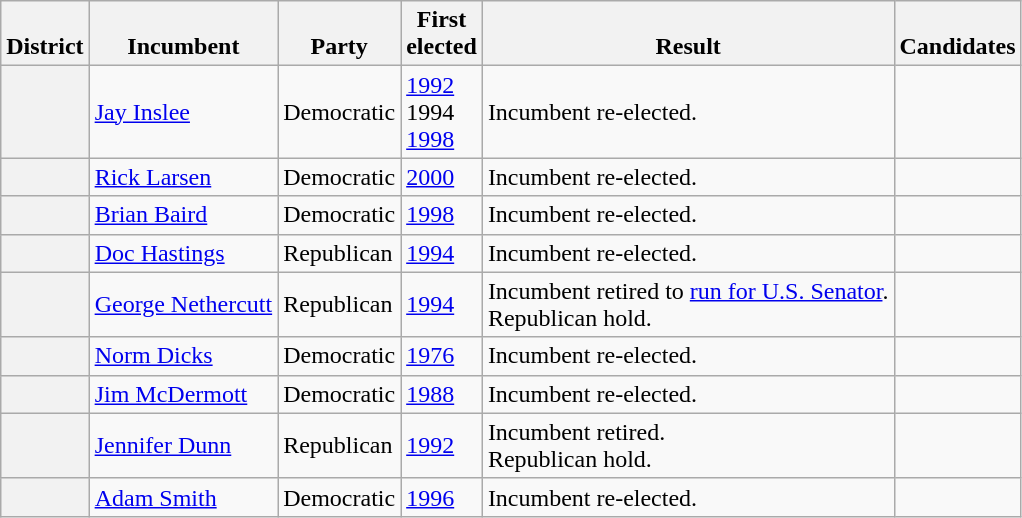<table class=wikitable>
<tr valign=bottom>
<th>District</th>
<th>Incumbent</th>
<th>Party</th>
<th>First<br>elected</th>
<th>Result</th>
<th>Candidates</th>
</tr>
<tr>
<th></th>
<td><a href='#'>Jay Inslee</a></td>
<td>Democratic</td>
<td><a href='#'>1992</a><br>1994 <br><a href='#'>1998</a></td>
<td>Incumbent re-elected.</td>
<td nowrap></td>
</tr>
<tr>
<th></th>
<td><a href='#'>Rick Larsen</a></td>
<td>Democratic</td>
<td><a href='#'>2000</a></td>
<td>Incumbent re-elected.</td>
<td nowrap></td>
</tr>
<tr>
<th></th>
<td><a href='#'>Brian Baird</a></td>
<td>Democratic</td>
<td><a href='#'>1998</a></td>
<td>Incumbent re-elected.</td>
<td nowrap></td>
</tr>
<tr>
<th></th>
<td><a href='#'>Doc Hastings</a></td>
<td>Republican</td>
<td><a href='#'>1994</a></td>
<td>Incumbent re-elected.</td>
<td nowrap></td>
</tr>
<tr>
<th></th>
<td><a href='#'>George Nethercutt</a></td>
<td>Republican</td>
<td><a href='#'>1994</a></td>
<td>Incumbent retired to <a href='#'>run for U.S. Senator</a>.<br>Republican hold.</td>
<td nowrap></td>
</tr>
<tr>
<th></th>
<td><a href='#'>Norm Dicks</a></td>
<td>Democratic</td>
<td><a href='#'>1976</a></td>
<td>Incumbent re-elected.</td>
<td nowrap></td>
</tr>
<tr>
<th></th>
<td><a href='#'>Jim McDermott</a></td>
<td>Democratic</td>
<td><a href='#'>1988</a></td>
<td>Incumbent re-elected.</td>
<td nowrap></td>
</tr>
<tr>
<th></th>
<td><a href='#'>Jennifer Dunn</a></td>
<td>Republican</td>
<td><a href='#'>1992</a></td>
<td>Incumbent retired.<br>Republican hold.</td>
<td nowrap></td>
</tr>
<tr>
<th></th>
<td><a href='#'>Adam Smith</a></td>
<td>Democratic</td>
<td><a href='#'>1996</a></td>
<td>Incumbent re-elected.</td>
<td nowrap></td>
</tr>
</table>
